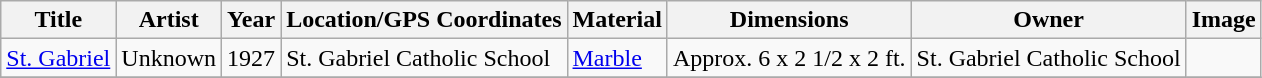<table class="wikitable sortable">
<tr>
<th>Title</th>
<th>Artist</th>
<th>Year</th>
<th>Location/GPS Coordinates</th>
<th>Material</th>
<th>Dimensions</th>
<th>Owner</th>
<th>Image</th>
</tr>
<tr>
<td><a href='#'>St. Gabriel</a></td>
<td>Unknown</td>
<td>1927</td>
<td>St. Gabriel Catholic School</td>
<td><a href='#'>Marble</a></td>
<td>Approx. 6 x 2 1/2 x 2 ft.</td>
<td>St. Gabriel Catholic School</td>
<td></td>
</tr>
<tr>
</tr>
</table>
